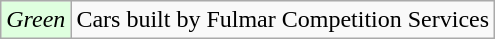<table class="wikitable">
<tr>
<td style="background:#DFFFDF;"><em>Green</em></td>
<td>Cars built by Fulmar Competition Services</td>
</tr>
</table>
